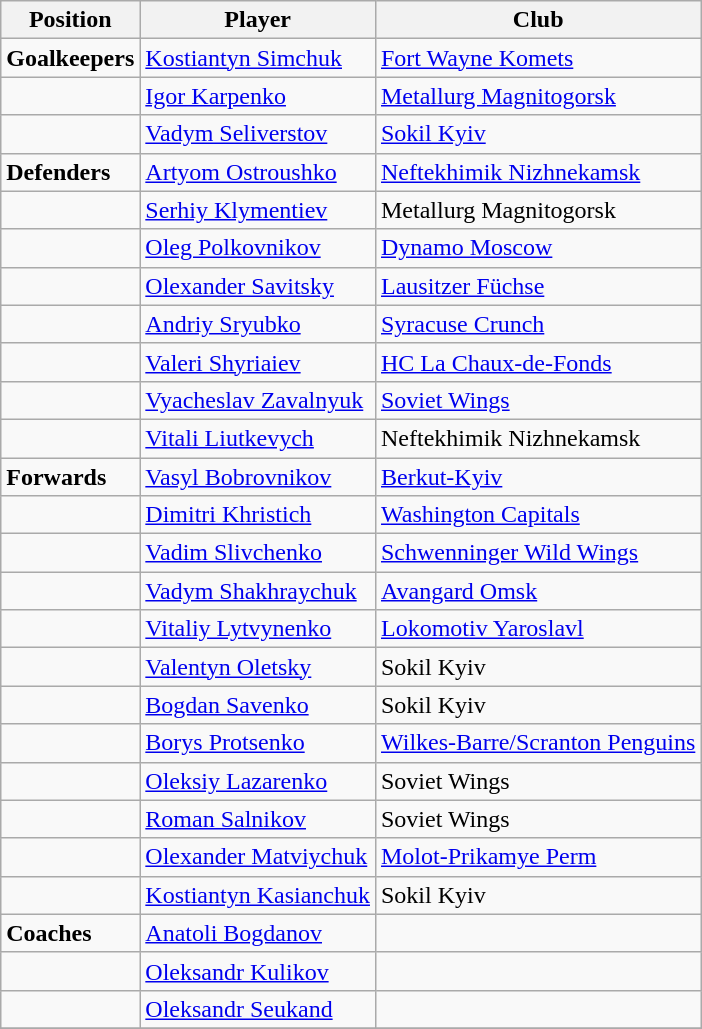<table class=wikitable>
<tr>
<th>Position</th>
<th>Player</th>
<th>Club</th>
</tr>
<tr>
<td><strong>Goalkeepers</strong></td>
<td><a href='#'>Kostiantyn Simchuk</a></td>
<td><a href='#'>Fort Wayne Komets</a></td>
</tr>
<tr>
<td></td>
<td><a href='#'>Igor Karpenko</a></td>
<td><a href='#'>Metallurg Magnitogorsk</a></td>
</tr>
<tr>
<td></td>
<td><a href='#'>Vadym Seliverstov</a></td>
<td><a href='#'>Sokil Kyiv</a></td>
</tr>
<tr>
<td><strong>Defenders</strong></td>
<td><a href='#'>Artyom Ostroushko</a></td>
<td><a href='#'>Neftekhimik Nizhnekamsk</a></td>
</tr>
<tr>
<td></td>
<td><a href='#'>Serhiy Klymentiev</a></td>
<td>Metallurg Magnitogorsk</td>
</tr>
<tr>
<td></td>
<td><a href='#'>Oleg Polkovnikov</a></td>
<td><a href='#'>Dynamo Moscow</a></td>
</tr>
<tr>
<td></td>
<td><a href='#'>Olexander Savitsky</a></td>
<td><a href='#'>Lausitzer Füchse</a></td>
</tr>
<tr>
<td></td>
<td><a href='#'>Andriy Sryubko</a></td>
<td><a href='#'>Syracuse Crunch</a></td>
</tr>
<tr>
<td></td>
<td><a href='#'>Valeri Shyriaiev</a></td>
<td><a href='#'>HC La Chaux-de-Fonds</a></td>
</tr>
<tr>
<td></td>
<td><a href='#'>Vyacheslav Zavalnyuk</a></td>
<td><a href='#'>Soviet Wings</a></td>
</tr>
<tr>
<td></td>
<td><a href='#'>Vitali Liutkevych</a></td>
<td>Neftekhimik Nizhnekamsk</td>
</tr>
<tr>
<td><strong>Forwards</strong></td>
<td><a href='#'>Vasyl Bobrovnikov</a></td>
<td><a href='#'>Berkut-Kyiv</a></td>
</tr>
<tr>
<td></td>
<td><a href='#'>Dimitri Khristich</a></td>
<td><a href='#'>Washington Capitals</a></td>
</tr>
<tr>
<td></td>
<td><a href='#'>Vadim Slivchenko</a></td>
<td><a href='#'>Schwenninger Wild Wings</a></td>
</tr>
<tr>
<td></td>
<td><a href='#'>Vadym Shakhraychuk</a></td>
<td><a href='#'>Avangard Omsk</a></td>
</tr>
<tr>
<td></td>
<td><a href='#'>Vitaliy Lytvynenko</a></td>
<td><a href='#'>Lokomotiv Yaroslavl</a></td>
</tr>
<tr>
<td></td>
<td><a href='#'>Valentyn Oletsky</a></td>
<td>Sokil Kyiv</td>
</tr>
<tr>
<td></td>
<td><a href='#'>Bogdan Savenko</a></td>
<td>Sokil Kyiv</td>
</tr>
<tr>
<td></td>
<td><a href='#'>Borys Protsenko</a></td>
<td><a href='#'>Wilkes-Barre/Scranton Penguins</a></td>
</tr>
<tr>
<td></td>
<td><a href='#'>Oleksiy Lazarenko</a></td>
<td>Soviet Wings</td>
</tr>
<tr>
<td></td>
<td><a href='#'>Roman Salnikov</a></td>
<td>Soviet Wings</td>
</tr>
<tr>
<td></td>
<td><a href='#'>Olexander Matviychuk</a></td>
<td><a href='#'>Molot-Prikamye Perm</a></td>
</tr>
<tr>
<td></td>
<td><a href='#'>Kostiantyn Kasianchuk</a></td>
<td>Sokil Kyiv</td>
</tr>
<tr>
<td><strong>Coaches</strong></td>
<td><a href='#'>Anatoli Bogdanov</a></td>
<td></td>
</tr>
<tr>
<td></td>
<td><a href='#'>Oleksandr Kulikov</a></td>
<td></td>
</tr>
<tr>
<td></td>
<td><a href='#'>Oleksandr Seukand</a></td>
<td></td>
</tr>
<tr>
</tr>
</table>
